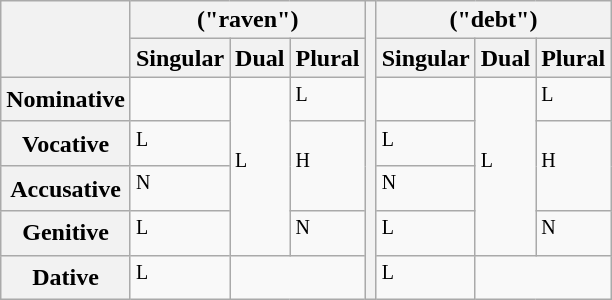<table class="wikitable">
<tr>
<th rowspan=2></th>
<th colspan=3> ("raven")</th>
<th rowspan=7></th>
<th colspan=3> ("debt")</th>
</tr>
<tr>
<th>Singular</th>
<th>Dual</th>
<th>Plural</th>
<th>Singular</th>
<th>Dual</th>
<th>Plural</th>
</tr>
<tr>
<th>Nominative</th>
<td></td>
<td rowspan="4"><sup>L</sup></td>
<td><sup>L</sup></td>
<td></td>
<td rowspan="4"><sup>L</sup></td>
<td><sup>L</sup></td>
</tr>
<tr>
<th>Vocative</th>
<td><sup>L</sup></td>
<td rowspan="2"><sup>H</sup></td>
<td><sup>L</sup></td>
<td rowspan="2"><sup>H</sup></td>
</tr>
<tr>
<th>Accusative</th>
<td><sup>N</sup></td>
<td><sup>N</sup></td>
</tr>
<tr>
<th>Genitive</th>
<td><sup>L</sup></td>
<td><sup>N</sup></td>
<td><sup>L</sup></td>
<td><sup>N</sup></td>
</tr>
<tr>
<th>Dative</th>
<td><sup>L</sup></td>
<td colspan=2></td>
<td><sup>L</sup></td>
<td colspan=2></td>
</tr>
</table>
